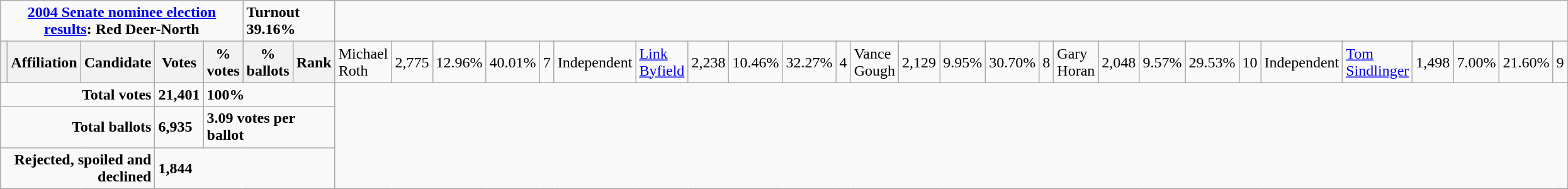<table class="wikitable">
<tr>
<td colspan=5 align=center><strong><a href='#'>2004 Senate nominee election results</a>: Red Deer-North</strong></td>
<td colspan=2><strong>Turnout 39.16%</strong></td>
</tr>
<tr>
<th style="width: 10px;"></th>
<th>Affiliation</th>
<th>Candidate</th>
<th>Votes</th>
<th>% votes</th>
<th>% ballots</th>
<th>Rank<br></th>
<td>Michael Roth</td>
<td>2,775</td>
<td>12.96%</td>
<td>40.01%</td>
<td>7<br>

</td>
<td>Independent</td>
<td><a href='#'>Link Byfield</a></td>
<td>2,238</td>
<td>10.46%</td>
<td>32.27%</td>
<td>4<br></td>
<td>Vance Gough</td>
<td>2,129</td>
<td>9.95%</td>
<td>30.70%</td>
<td>8<br></td>
<td>Gary Horan</td>
<td>2,048</td>
<td>9.57%</td>
<td>29.53%</td>
<td>10<br>


</td>
<td>Independent</td>
<td><a href='#'>Tom Sindlinger</a></td>
<td>1,498</td>
<td>7.00%</td>
<td>21.60%</td>
<td>9</td>
</tr>
<tr>
<td colspan=3 align="right"><strong>Total votes</strong></td>
<td><strong>21,401</strong></td>
<td colspan=3><strong>100%</strong></td>
</tr>
<tr>
<td colspan=3 align="right"><strong>Total ballots</strong></td>
<td><strong>6,935</strong></td>
<td colspan=3><strong>3.09 votes per ballot</strong></td>
</tr>
<tr>
<td colspan=3 align="right"><strong>Rejected, spoiled and declined</strong></td>
<td colspan=4><strong>1,844</strong></td>
</tr>
</table>
